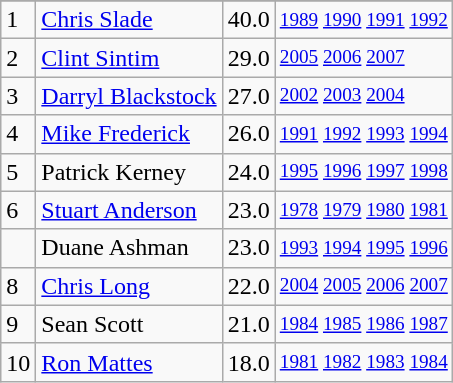<table class="wikitable">
<tr>
</tr>
<tr>
<td>1</td>
<td><a href='#'>Chris Slade</a></td>
<td>40.0</td>
<td style="font-size:80%;"><a href='#'>1989</a> <a href='#'>1990</a> <a href='#'>1991</a> <a href='#'>1992</a></td>
</tr>
<tr>
<td>2</td>
<td><a href='#'>Clint Sintim</a></td>
<td>29.0</td>
<td style="font-size:80%;"><a href='#'>2005</a> <a href='#'>2006</a> <a href='#'>2007</a></td>
</tr>
<tr>
<td>3</td>
<td><a href='#'>Darryl Blackstock</a></td>
<td>27.0</td>
<td style="font-size:80%;"><a href='#'>2002</a> <a href='#'>2003</a> <a href='#'>2004</a></td>
</tr>
<tr>
<td>4</td>
<td><a href='#'>Mike Frederick</a></td>
<td>26.0</td>
<td style="font-size:80%;"><a href='#'>1991</a> <a href='#'>1992</a> <a href='#'>1993</a> <a href='#'>1994</a></td>
</tr>
<tr>
<td>5</td>
<td>Patrick Kerney</td>
<td>24.0</td>
<td style="font-size:80%;"><a href='#'>1995</a> <a href='#'>1996</a> <a href='#'>1997</a> <a href='#'>1998</a></td>
</tr>
<tr>
<td>6</td>
<td><a href='#'>Stuart Anderson</a></td>
<td>23.0</td>
<td style="font-size:80%;"><a href='#'>1978</a> <a href='#'>1979</a> <a href='#'>1980</a> <a href='#'>1981</a></td>
</tr>
<tr>
<td></td>
<td>Duane Ashman</td>
<td>23.0</td>
<td style="font-size:80%;"><a href='#'>1993</a> <a href='#'>1994</a> <a href='#'>1995</a> <a href='#'>1996</a></td>
</tr>
<tr>
<td>8</td>
<td><a href='#'>Chris Long</a></td>
<td>22.0</td>
<td style="font-size:80%;"><a href='#'>2004</a> <a href='#'>2005</a> <a href='#'>2006</a> <a href='#'>2007</a></td>
</tr>
<tr>
<td>9</td>
<td>Sean Scott</td>
<td>21.0</td>
<td style="font-size:80%;"><a href='#'>1984</a> <a href='#'>1985</a> <a href='#'>1986</a> <a href='#'>1987</a></td>
</tr>
<tr>
<td>10</td>
<td><a href='#'>Ron Mattes</a></td>
<td>18.0</td>
<td style="font-size:80%;"><a href='#'>1981</a> <a href='#'>1982</a> <a href='#'>1983</a> <a href='#'>1984</a></td>
</tr>
</table>
